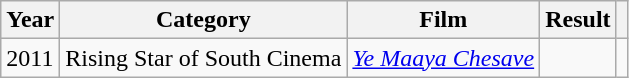<table class="wikitable">
<tr>
<th>Year</th>
<th>Category</th>
<th>Film</th>
<th>Result</th>
<th></th>
</tr>
<tr>
<td>2011</td>
<td>Rising Star of South Cinema</td>
<td><em><a href='#'>Ye Maaya Chesave</a></em></td>
<td></td>
<td></td>
</tr>
</table>
